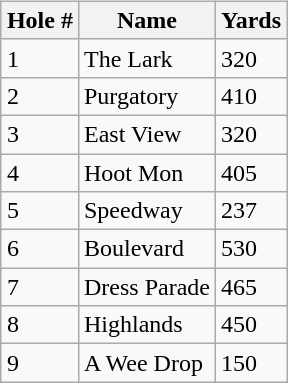<table align="center">
<tr>
<td><br><table class="wikitable">
<tr>
<th>Hole #</th>
<th>Name</th>
<th>Yards</th>
</tr>
<tr>
<td>1</td>
<td>The Lark</td>
<td>320</td>
</tr>
<tr>
<td>2</td>
<td>Purgatory</td>
<td>410</td>
</tr>
<tr>
<td>3</td>
<td>East View</td>
<td>320</td>
</tr>
<tr>
<td>4</td>
<td>Hoot Mon</td>
<td>405</td>
</tr>
<tr>
<td>5</td>
<td>Speedway</td>
<td>237</td>
</tr>
<tr>
<td>6</td>
<td>Boulevard</td>
<td>530</td>
</tr>
<tr>
<td>7</td>
<td>Dress Parade</td>
<td>465</td>
</tr>
<tr>
<td>8</td>
<td>Highlands</td>
<td>450</td>
</tr>
<tr>
<td>9</td>
<td>A Wee Drop</td>
<td>150</td>
</tr>
</table>
</td>
</tr>
</table>
